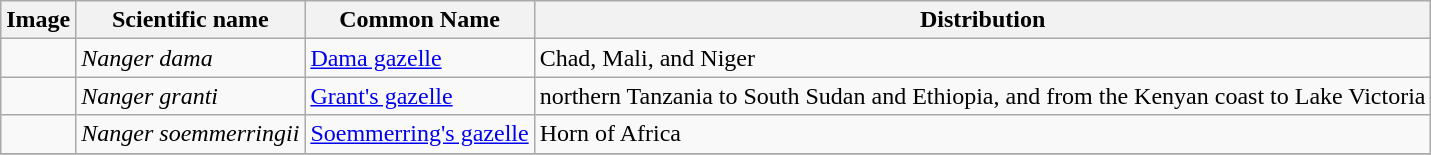<table class="wikitable">
<tr>
<th>Image</th>
<th>Scientific name</th>
<th>Common Name</th>
<th>Distribution</th>
</tr>
<tr>
<td></td>
<td><em>Nanger dama</em></td>
<td><a href='#'>Dama gazelle</a></td>
<td>Chad, Mali, and Niger</td>
</tr>
<tr>
<td></td>
<td><em>Nanger granti</em></td>
<td><a href='#'>Grant's gazelle</a></td>
<td>northern Tanzania to South Sudan and Ethiopia, and from the Kenyan coast to Lake Victoria</td>
</tr>
<tr>
<td></td>
<td><em>Nanger soemmerringii</em></td>
<td><a href='#'>Soemmerring's gazelle</a></td>
<td>Horn of Africa</td>
</tr>
<tr>
</tr>
</table>
